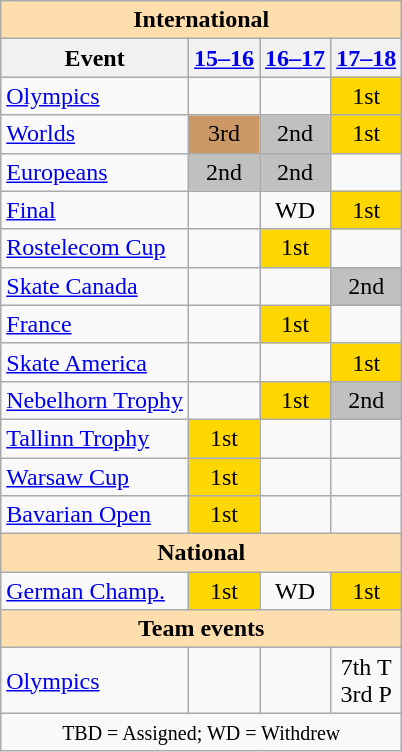<table class="wikitable" style="text-align:center">
<tr>
<th style="background-color: #ffdead; " colspan=4 align=center>International</th>
</tr>
<tr>
<th>Event</th>
<th><a href='#'>15–16</a></th>
<th><a href='#'>16–17</a></th>
<th><a href='#'>17–18</a></th>
</tr>
<tr>
<td align=left><a href='#'>Olympics</a></td>
<td></td>
<td></td>
<td bgcolor=gold>1st</td>
</tr>
<tr>
<td align=left><a href='#'>Worlds</a></td>
<td bgcolor=cc9966>3rd</td>
<td bgcolor=silver>2nd</td>
<td bgcolor=gold>1st</td>
</tr>
<tr>
<td align=left><a href='#'>Europeans</a></td>
<td bgcolor=silver>2nd</td>
<td bgcolor=silver>2nd</td>
<td></td>
</tr>
<tr>
<td align=left> <a href='#'>Final</a></td>
<td></td>
<td>WD</td>
<td bgcolor=gold>1st</td>
</tr>
<tr>
<td align=left> <a href='#'>Rostelecom Cup</a></td>
<td></td>
<td bgcolor=gold>1st</td>
<td></td>
</tr>
<tr>
<td align=left> <a href='#'>Skate Canada</a></td>
<td></td>
<td></td>
<td bgcolor=silver>2nd</td>
</tr>
<tr>
<td align=left> <a href='#'>France</a></td>
<td></td>
<td bgcolor=gold>1st</td>
<td></td>
</tr>
<tr>
<td align=left> <a href='#'>Skate America</a></td>
<td></td>
<td></td>
<td bgcolor=gold>1st</td>
</tr>
<tr>
<td align=left> <a href='#'>Nebelhorn Trophy</a></td>
<td></td>
<td bgcolor=gold>1st</td>
<td bgcolor=silver>2nd</td>
</tr>
<tr>
<td align=left> <a href='#'>Tallinn Trophy</a></td>
<td bgcolor=gold>1st</td>
<td></td>
<td></td>
</tr>
<tr>
<td align=left> <a href='#'>Warsaw Cup</a></td>
<td bgcolor=gold>1st</td>
<td></td>
<td></td>
</tr>
<tr>
<td align=left><a href='#'>Bavarian Open</a></td>
<td bgcolor=gold>1st</td>
<td></td>
<td></td>
</tr>
<tr>
<th style="background-color: #ffdead; " colspan=4 align=center>National</th>
</tr>
<tr>
<td align=left><a href='#'>German Champ.</a></td>
<td bgcolor=gold>1st</td>
<td>WD</td>
<td bgcolor=gold>1st</td>
</tr>
<tr>
<th colspan="4" style="background-color: #ffdead; " align="center">Team events</th>
</tr>
<tr>
<td align=left><a href='#'>Olympics</a></td>
<td></td>
<td></td>
<td>7th T <br> 3rd P</td>
</tr>
<tr>
<td colspan=4 align=center><small> TBD = Assigned; WD = Withdrew </small></td>
</tr>
</table>
